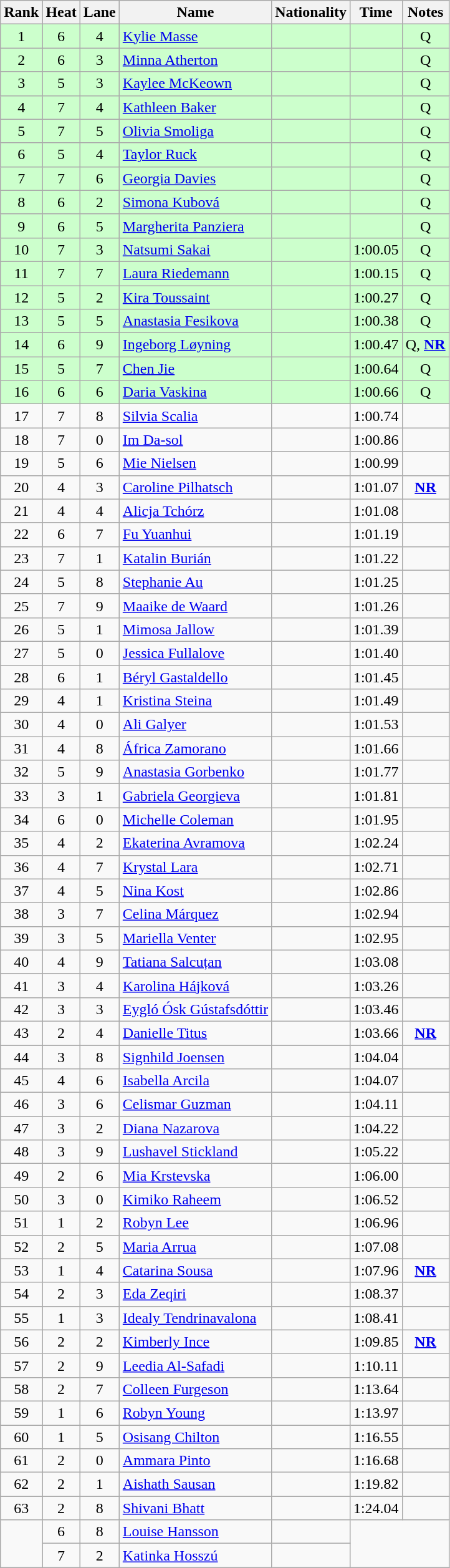<table class="wikitable sortable" style="text-align:center">
<tr>
<th>Rank</th>
<th>Heat</th>
<th>Lane</th>
<th>Name</th>
<th>Nationality</th>
<th>Time</th>
<th>Notes</th>
</tr>
<tr bgcolor=ccffcc>
<td>1</td>
<td>6</td>
<td>4</td>
<td align=left><a href='#'>Kylie Masse</a></td>
<td align=left></td>
<td></td>
<td>Q</td>
</tr>
<tr bgcolor=ccffcc>
<td>2</td>
<td>6</td>
<td>3</td>
<td align=left><a href='#'>Minna Atherton</a></td>
<td align=left></td>
<td></td>
<td>Q</td>
</tr>
<tr bgcolor=ccffcc>
<td>3</td>
<td>5</td>
<td>3</td>
<td align=left><a href='#'>Kaylee McKeown</a></td>
<td align=left></td>
<td></td>
<td>Q</td>
</tr>
<tr bgcolor=ccffcc>
<td>4</td>
<td>7</td>
<td>4</td>
<td align=left><a href='#'>Kathleen Baker</a></td>
<td align=left></td>
<td></td>
<td>Q</td>
</tr>
<tr bgcolor=ccffcc>
<td>5</td>
<td>7</td>
<td>5</td>
<td align=left><a href='#'>Olivia Smoliga</a></td>
<td align=left></td>
<td></td>
<td>Q</td>
</tr>
<tr bgcolor=ccffcc>
<td>6</td>
<td>5</td>
<td>4</td>
<td align=left><a href='#'>Taylor Ruck</a></td>
<td align=left></td>
<td></td>
<td>Q</td>
</tr>
<tr bgcolor=ccffcc>
<td>7</td>
<td>7</td>
<td>6</td>
<td align=left><a href='#'>Georgia Davies</a></td>
<td align=left></td>
<td></td>
<td>Q</td>
</tr>
<tr bgcolor=ccffcc>
<td>8</td>
<td>6</td>
<td>2</td>
<td align=left><a href='#'>Simona Kubová</a></td>
<td align=left></td>
<td></td>
<td>Q</td>
</tr>
<tr bgcolor=ccffcc>
<td>9</td>
<td>6</td>
<td>5</td>
<td align=left><a href='#'>Margherita Panziera</a></td>
<td align=left></td>
<td></td>
<td>Q</td>
</tr>
<tr bgcolor=ccffcc>
<td>10</td>
<td>7</td>
<td>3</td>
<td align=left><a href='#'>Natsumi Sakai</a></td>
<td align=left></td>
<td>1:00.05</td>
<td>Q</td>
</tr>
<tr bgcolor=ccffcc>
<td>11</td>
<td>7</td>
<td>7</td>
<td align=left><a href='#'>Laura Riedemann</a></td>
<td align=left></td>
<td>1:00.15</td>
<td>Q</td>
</tr>
<tr bgcolor=ccffcc>
<td>12</td>
<td>5</td>
<td>2</td>
<td align=left><a href='#'>Kira Toussaint</a></td>
<td align=left></td>
<td>1:00.27</td>
<td>Q</td>
</tr>
<tr bgcolor=ccffcc>
<td>13</td>
<td>5</td>
<td>5</td>
<td align=left><a href='#'>Anastasia Fesikova</a></td>
<td align=left></td>
<td>1:00.38</td>
<td>Q</td>
</tr>
<tr bgcolor=ccffcc>
<td>14</td>
<td>6</td>
<td>9</td>
<td align=left><a href='#'>Ingeborg Løyning</a></td>
<td align=left></td>
<td>1:00.47</td>
<td>Q, <strong><a href='#'>NR</a></strong></td>
</tr>
<tr bgcolor=ccffcc>
<td>15</td>
<td>5</td>
<td>7</td>
<td align=left><a href='#'>Chen Jie</a></td>
<td align=left></td>
<td>1:00.64</td>
<td>Q</td>
</tr>
<tr bgcolor=ccffcc>
<td>16</td>
<td>6</td>
<td>6</td>
<td align=left><a href='#'>Daria Vaskina</a></td>
<td align=left></td>
<td>1:00.66</td>
<td>Q</td>
</tr>
<tr>
<td>17</td>
<td>7</td>
<td>8</td>
<td align=left><a href='#'>Silvia Scalia</a></td>
<td align=left></td>
<td>1:00.74</td>
<td></td>
</tr>
<tr>
<td>18</td>
<td>7</td>
<td>0</td>
<td align=left><a href='#'>Im Da-sol</a></td>
<td align=left></td>
<td>1:00.86</td>
<td></td>
</tr>
<tr>
<td>19</td>
<td>5</td>
<td>6</td>
<td align=left><a href='#'>Mie Nielsen</a></td>
<td align=left></td>
<td>1:00.99</td>
<td></td>
</tr>
<tr>
<td>20</td>
<td>4</td>
<td>3</td>
<td align=left><a href='#'>Caroline Pilhatsch</a></td>
<td align=left></td>
<td>1:01.07</td>
<td><strong><a href='#'>NR</a></strong></td>
</tr>
<tr>
<td>21</td>
<td>4</td>
<td>4</td>
<td align=left><a href='#'>Alicja Tchórz</a></td>
<td align=left></td>
<td>1:01.08</td>
<td></td>
</tr>
<tr>
<td>22</td>
<td>6</td>
<td>7</td>
<td align=left><a href='#'>Fu Yuanhui</a></td>
<td align=left></td>
<td>1:01.19</td>
<td></td>
</tr>
<tr>
<td>23</td>
<td>7</td>
<td>1</td>
<td align=left><a href='#'>Katalin Burián</a></td>
<td align=left></td>
<td>1:01.22</td>
<td></td>
</tr>
<tr>
<td>24</td>
<td>5</td>
<td>8</td>
<td align=left><a href='#'>Stephanie Au</a></td>
<td align=left></td>
<td>1:01.25</td>
<td></td>
</tr>
<tr>
<td>25</td>
<td>7</td>
<td>9</td>
<td align=left><a href='#'>Maaike de Waard</a></td>
<td align=left></td>
<td>1:01.26</td>
<td></td>
</tr>
<tr>
<td>26</td>
<td>5</td>
<td>1</td>
<td align=left><a href='#'>Mimosa Jallow</a></td>
<td align=left></td>
<td>1:01.39</td>
<td></td>
</tr>
<tr>
<td>27</td>
<td>5</td>
<td>0</td>
<td align=left><a href='#'>Jessica Fullalove</a></td>
<td align=left></td>
<td>1:01.40</td>
<td></td>
</tr>
<tr>
<td>28</td>
<td>6</td>
<td>1</td>
<td align=left><a href='#'>Béryl Gastaldello</a></td>
<td align=left></td>
<td>1:01.45</td>
<td></td>
</tr>
<tr>
<td>29</td>
<td>4</td>
<td>1</td>
<td align=left><a href='#'>Kristina Steina</a></td>
<td align=left></td>
<td>1:01.49</td>
<td></td>
</tr>
<tr>
<td>30</td>
<td>4</td>
<td>0</td>
<td align=left><a href='#'>Ali Galyer</a></td>
<td align=left></td>
<td>1:01.53</td>
<td></td>
</tr>
<tr>
<td>31</td>
<td>4</td>
<td>8</td>
<td align=left><a href='#'>África Zamorano</a></td>
<td align=left></td>
<td>1:01.66</td>
<td></td>
</tr>
<tr>
<td>32</td>
<td>5</td>
<td>9</td>
<td align=left><a href='#'>Anastasia Gorbenko</a></td>
<td align=left></td>
<td>1:01.77</td>
<td></td>
</tr>
<tr>
<td>33</td>
<td>3</td>
<td>1</td>
<td align=left><a href='#'>Gabriela Georgieva</a></td>
<td align=left></td>
<td>1:01.81</td>
<td></td>
</tr>
<tr>
<td>34</td>
<td>6</td>
<td>0</td>
<td align=left><a href='#'>Michelle Coleman</a></td>
<td align=left></td>
<td>1:01.95</td>
<td></td>
</tr>
<tr>
<td>35</td>
<td>4</td>
<td>2</td>
<td align=left><a href='#'>Ekaterina Avramova</a></td>
<td align=left></td>
<td>1:02.24</td>
<td></td>
</tr>
<tr>
<td>36</td>
<td>4</td>
<td>7</td>
<td align=left><a href='#'>Krystal Lara</a></td>
<td align=left></td>
<td>1:02.71</td>
<td></td>
</tr>
<tr>
<td>37</td>
<td>4</td>
<td>5</td>
<td align=left><a href='#'>Nina Kost</a></td>
<td align=left></td>
<td>1:02.86</td>
<td></td>
</tr>
<tr>
<td>38</td>
<td>3</td>
<td>7</td>
<td align=left><a href='#'>Celina Márquez</a></td>
<td align=left></td>
<td>1:02.94</td>
<td></td>
</tr>
<tr>
<td>39</td>
<td>3</td>
<td>5</td>
<td align=left><a href='#'>Mariella Venter</a></td>
<td align=left></td>
<td>1:02.95</td>
<td></td>
</tr>
<tr>
<td>40</td>
<td>4</td>
<td>9</td>
<td align=left><a href='#'>Tatiana Salcuțan</a></td>
<td align=left></td>
<td>1:03.08</td>
<td></td>
</tr>
<tr>
<td>41</td>
<td>3</td>
<td>4</td>
<td align=left><a href='#'>Karolina Hájková</a></td>
<td align=left></td>
<td>1:03.26</td>
<td></td>
</tr>
<tr>
<td>42</td>
<td>3</td>
<td>3</td>
<td align=left><a href='#'>Eygló Ósk Gústafsdóttir</a></td>
<td align=left></td>
<td>1:03.46</td>
<td></td>
</tr>
<tr>
<td>43</td>
<td>2</td>
<td>4</td>
<td align=left><a href='#'>Danielle Titus</a></td>
<td align=left></td>
<td>1:03.66</td>
<td><strong><a href='#'>NR</a></strong></td>
</tr>
<tr>
<td>44</td>
<td>3</td>
<td>8</td>
<td align=left><a href='#'>Signhild Joensen</a></td>
<td align=left></td>
<td>1:04.04</td>
<td></td>
</tr>
<tr>
<td>45</td>
<td>4</td>
<td>6</td>
<td align=left><a href='#'>Isabella Arcila</a></td>
<td align=left></td>
<td>1:04.07</td>
<td></td>
</tr>
<tr>
<td>46</td>
<td>3</td>
<td>6</td>
<td align=left><a href='#'>Celismar Guzman</a></td>
<td align=left></td>
<td>1:04.11</td>
<td></td>
</tr>
<tr>
<td>47</td>
<td>3</td>
<td>2</td>
<td align=left><a href='#'>Diana Nazarova</a></td>
<td align=left></td>
<td>1:04.22</td>
<td></td>
</tr>
<tr>
<td>48</td>
<td>3</td>
<td>9</td>
<td align=left><a href='#'>Lushavel Stickland</a></td>
<td align=left></td>
<td>1:05.22</td>
<td></td>
</tr>
<tr>
<td>49</td>
<td>2</td>
<td>6</td>
<td align=left><a href='#'>Mia Krstevska</a></td>
<td align=left></td>
<td>1:06.00</td>
<td></td>
</tr>
<tr>
<td>50</td>
<td>3</td>
<td>0</td>
<td align=left><a href='#'>Kimiko Raheem</a></td>
<td align=left></td>
<td>1:06.52</td>
<td></td>
</tr>
<tr>
<td>51</td>
<td>1</td>
<td>2</td>
<td align=left><a href='#'>Robyn Lee</a></td>
<td align=left></td>
<td>1:06.96</td>
<td></td>
</tr>
<tr>
<td>52</td>
<td>2</td>
<td>5</td>
<td align=left><a href='#'>Maria Arrua</a></td>
<td align=left></td>
<td>1:07.08</td>
<td></td>
</tr>
<tr>
<td>53</td>
<td>1</td>
<td>4</td>
<td align=left><a href='#'>Catarina Sousa</a></td>
<td align=left></td>
<td>1:07.96</td>
<td><strong><a href='#'>NR</a></strong></td>
</tr>
<tr>
<td>54</td>
<td>2</td>
<td>3</td>
<td align=left><a href='#'>Eda Zeqiri</a></td>
<td align=left></td>
<td>1:08.37</td>
<td></td>
</tr>
<tr>
<td>55</td>
<td>1</td>
<td>3</td>
<td align=left><a href='#'>Idealy Tendrinavalona</a></td>
<td align=left></td>
<td>1:08.41</td>
<td></td>
</tr>
<tr>
<td>56</td>
<td>2</td>
<td>2</td>
<td align=left><a href='#'>Kimberly Ince</a></td>
<td align=left></td>
<td>1:09.85</td>
<td><strong><a href='#'>NR</a></strong></td>
</tr>
<tr>
<td>57</td>
<td>2</td>
<td>9</td>
<td align=left><a href='#'>Leedia Al-Safadi</a></td>
<td align=left></td>
<td>1:10.11</td>
<td></td>
</tr>
<tr>
<td>58</td>
<td>2</td>
<td>7</td>
<td align=left><a href='#'>Colleen Furgeson</a></td>
<td align=left></td>
<td>1:13.64</td>
<td></td>
</tr>
<tr>
<td>59</td>
<td>1</td>
<td>6</td>
<td align=left><a href='#'>Robyn Young</a></td>
<td align=left></td>
<td>1:13.97</td>
<td></td>
</tr>
<tr>
<td>60</td>
<td>1</td>
<td>5</td>
<td align=left><a href='#'>Osisang Chilton</a></td>
<td align=left></td>
<td>1:16.55</td>
<td></td>
</tr>
<tr>
<td>61</td>
<td>2</td>
<td>0</td>
<td align=left><a href='#'>Ammara Pinto</a></td>
<td align=left></td>
<td>1:16.68</td>
<td></td>
</tr>
<tr>
<td>62</td>
<td>2</td>
<td>1</td>
<td align=left><a href='#'>Aishath Sausan</a></td>
<td align=left></td>
<td>1:19.82</td>
<td></td>
</tr>
<tr>
<td>63</td>
<td>2</td>
<td>8</td>
<td align=left><a href='#'>Shivani Bhatt</a></td>
<td align=left></td>
<td>1:24.04</td>
<td></td>
</tr>
<tr>
<td rowspan=2></td>
<td>6</td>
<td>8</td>
<td align=left><a href='#'>Louise Hansson</a></td>
<td align=left></td>
<td colspan=2 rowspan=2></td>
</tr>
<tr>
<td>7</td>
<td>2</td>
<td align=left><a href='#'>Katinka Hosszú</a></td>
<td align=left></td>
</tr>
</table>
